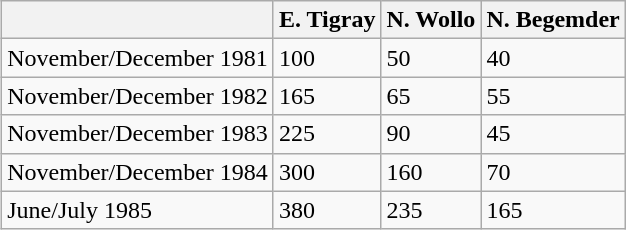<table class="wikitable" style="float:right;margin:0 0 1em 1em;">
<tr>
<th></th>
<th>E. Tigray</th>
<th>N. Wollo</th>
<th>N. Begemder</th>
</tr>
<tr>
<td>November/December 1981</td>
<td>100</td>
<td>50</td>
<td>40</td>
</tr>
<tr>
<td>November/December 1982</td>
<td>165</td>
<td>65</td>
<td>55</td>
</tr>
<tr>
<td>November/December 1983</td>
<td>225</td>
<td>90</td>
<td>45</td>
</tr>
<tr>
<td>November/December 1984</td>
<td>300</td>
<td>160</td>
<td>70</td>
</tr>
<tr>
<td>June/July 1985</td>
<td>380</td>
<td>235</td>
<td>165</td>
</tr>
</table>
